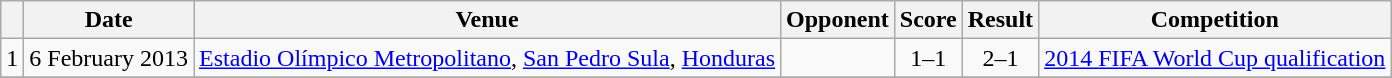<table class="wikitable">
<tr>
<th></th>
<th>Date</th>
<th>Venue</th>
<th>Opponent</th>
<th>Score</th>
<th>Result</th>
<th>Competition</th>
</tr>
<tr>
<td align="center">1</td>
<td>6 February 2013</td>
<td><a href='#'>Estadio Olímpico Metropolitano</a>, <a href='#'>San Pedro Sula</a>, <a href='#'>Honduras</a></td>
<td></td>
<td align="center">1–1</td>
<td align="center">2–1</td>
<td><a href='#'>2014 FIFA World Cup qualification</a></td>
</tr>
<tr>
</tr>
</table>
